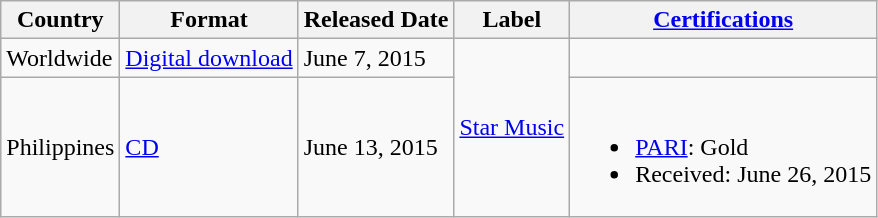<table class="wikitable">
<tr>
<th>Country</th>
<th>Format</th>
<th>Released Date</th>
<th>Label</th>
<th><a href='#'>Certifications</a></th>
</tr>
<tr>
<td>Worldwide</td>
<td><a href='#'>Digital download</a></td>
<td>June 7, 2015</td>
<td rowspan=2><a href='#'>Star Music</a></td>
<td></td>
</tr>
<tr>
<td>Philippines</td>
<td><a href='#'>CD</a></td>
<td>June 13, 2015</td>
<td><br><ul><li><a href='#'>PARI</a>: Gold</li><li>Received: June 26, 2015</li></ul></td>
</tr>
</table>
